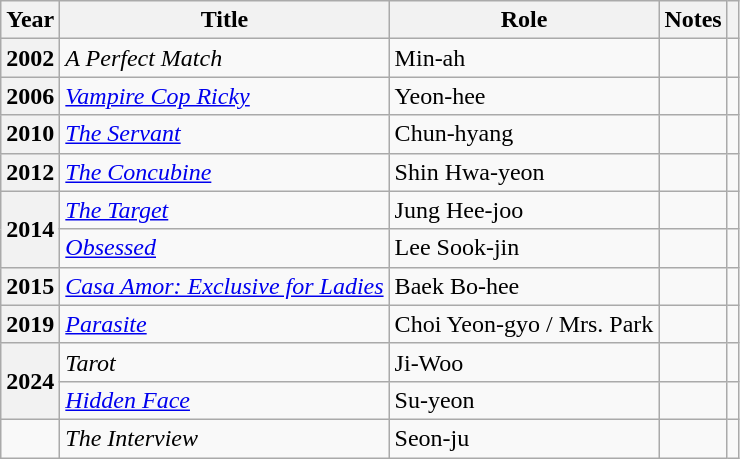<table class="wikitable plainrowheaders sortable">
<tr>
<th scope="col">Year</th>
<th scope="col">Title</th>
<th scope="col">Role</th>
<th scope="col" class="unsortable">Notes</th>
<th scope="col" class="unsortable"></th>
</tr>
<tr>
<th scope="row">2002</th>
<td><em>A Perfect Match</em></td>
<td>Min-ah</td>
<td></td>
<td></td>
</tr>
<tr>
<th scope="row">2006</th>
<td><em><a href='#'>Vampire Cop Ricky</a></em></td>
<td>Yeon-hee</td>
<td></td>
<td></td>
</tr>
<tr>
<th scope="row">2010</th>
<td><em><a href='#'>The Servant</a></em></td>
<td>Chun-hyang</td>
<td></td>
<td></td>
</tr>
<tr>
<th scope="row">2012</th>
<td><em><a href='#'>The Concubine</a></em></td>
<td>Shin Hwa-yeon</td>
<td></td>
<td></td>
</tr>
<tr>
<th scope="row" rowspan=2>2014</th>
<td><em><a href='#'>The Target</a></em></td>
<td>Jung Hee-joo</td>
<td></td>
<td></td>
</tr>
<tr>
<td><em><a href='#'>Obsessed</a></em></td>
<td>Lee Sook-jin</td>
<td></td>
<td></td>
</tr>
<tr>
<th scope="row">2015</th>
<td><em><a href='#'>Casa Amor: Exclusive for Ladies</a></em></td>
<td>Baek Bo-hee</td>
<td></td>
<td></td>
</tr>
<tr>
<th scope="row">2019</th>
<td><em><a href='#'>Parasite</a></em></td>
<td>Choi Yeon-gyo / Mrs. Park</td>
<td></td>
<td></td>
</tr>
<tr>
<th scope="row" rowspan="2">2024</th>
<td><em>Tarot</em></td>
<td>Ji-Woo</td>
<td></td>
<td></td>
</tr>
<tr>
<td><em><a href='#'>Hidden Face</a></em></td>
<td>Su-yeon</td>
<td></td>
<td style="text-align:center"></td>
</tr>
<tr>
<td></td>
<td><em>The Interview</em></td>
<td>Seon-ju</td>
<td></td>
<td style="text-align:center"></td>
</tr>
</table>
